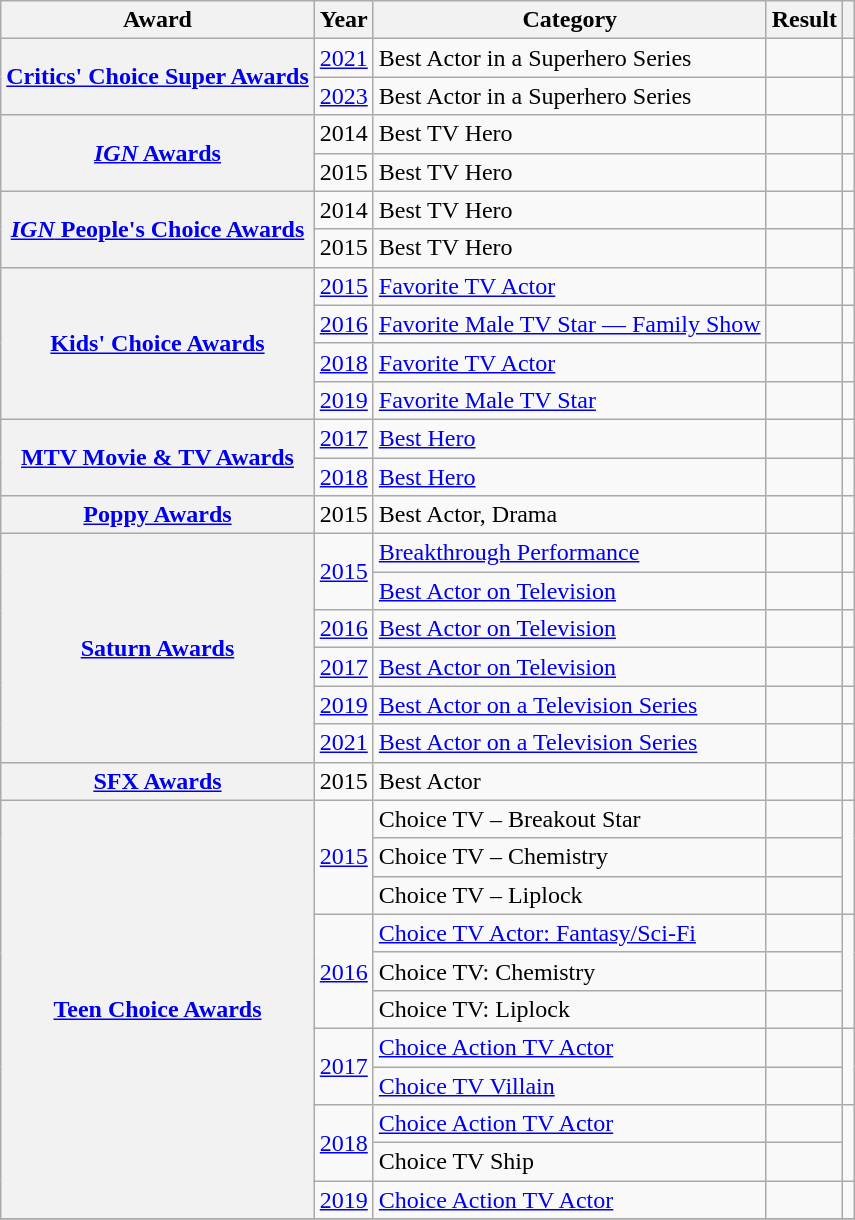<table class="wikitable sortable plainrowheaders">
<tr>
<th scope="col">Award</th>
<th scope="col">Year</th>
<th scope="col">Category</th>
<th scope="col">Result</th>
<th scope="col" class="unsortable"></th>
</tr>
<tr>
<th scope="row" rowspan="2"><a href='#'>Critics' Choice Super Awards</a></th>
<td><a href='#'>2021</a></td>
<td>Best Actor in a Superhero Series</td>
<td></td>
<td style="text-align:center;"></td>
</tr>
<tr>
<td><a href='#'>2023</a></td>
<td>Best Actor in a Superhero Series</td>
<td></td>
<td style="text-align:center;"></td>
</tr>
<tr>
<th scope="row" rowspan="2"><a href='#'><em>IGN</em> Awards</a></th>
<td>2014</td>
<td>Best TV Hero</td>
<td></td>
<td style="text-align: center;"></td>
</tr>
<tr>
<td>2015</td>
<td>Best TV Hero</td>
<td></td>
<td style="text-align: center;"></td>
</tr>
<tr>
<th scope="row" rowspan="2"><a href='#'><em>IGN</em> People's Choice Awards</a></th>
<td>2014</td>
<td>Best TV Hero</td>
<td></td>
<td style="text-align: center;"></td>
</tr>
<tr>
<td>2015</td>
<td>Best TV Hero</td>
<td></td>
<td style="text-align: center;"></td>
</tr>
<tr>
<th scope="row" rowspan="4"><a href='#'>Kids' Choice Awards</a></th>
<td><a href='#'>2015</a></td>
<td><a href='#'>Favorite TV Actor</a></td>
<td></td>
<td style="text-align: center;"></td>
</tr>
<tr>
<td><a href='#'>2016</a></td>
<td><a href='#'>Favorite Male TV Star — Family Show</a></td>
<td></td>
<td style="text-align: center;"></td>
</tr>
<tr>
<td><a href='#'>2018</a></td>
<td><a href='#'>Favorite TV Actor</a></td>
<td></td>
<td style="text-align: center;"></td>
</tr>
<tr>
<td><a href='#'>2019</a></td>
<td><a href='#'>Favorite Male TV Star</a></td>
<td></td>
<td style="text-align: center;"></td>
</tr>
<tr>
<th scope="row" rowspan="2"><a href='#'>MTV Movie & TV Awards</a></th>
<td><a href='#'>2017</a></td>
<td><a href='#'>Best Hero</a></td>
<td></td>
<td style="text-align:center;"></td>
</tr>
<tr>
<td><a href='#'>2018</a></td>
<td><a href='#'>Best Hero</a></td>
<td></td>
<td style="text-align: center;"></td>
</tr>
<tr>
<th scope="row"><a href='#'>Poppy Awards</a></th>
<td>2015</td>
<td>Best Actor, Drama</td>
<td></td>
<td style="text-align:center;"></td>
</tr>
<tr>
<th scope="row" rowspan="6"><a href='#'>Saturn Awards</a></th>
<td rowspan="2"><a href='#'>2015</a></td>
<td><a href='#'>Breakthrough Performance</a></td>
<td></td>
<td style="text-align: center;"></td>
</tr>
<tr>
<td><a href='#'>Best Actor on Television</a></td>
<td></td>
<td style="text-align: center;"></td>
</tr>
<tr>
<td><a href='#'>2016</a></td>
<td><a href='#'>Best Actor on Television</a></td>
<td></td>
<td style="text-align: center;"></td>
</tr>
<tr>
<td><a href='#'>2017</a></td>
<td><a href='#'>Best Actor on Television</a></td>
<td></td>
<td style="text-align: center;"></td>
</tr>
<tr>
<td><a href='#'>2019</a></td>
<td><a href='#'>Best Actor on a Television Series</a></td>
<td></td>
<td style="text-align: center;"></td>
</tr>
<tr>
<td><a href='#'>2021</a></td>
<td><a href='#'>Best Actor on a Television Series</a></td>
<td></td>
<td style="text-align: center;"></td>
</tr>
<tr>
<th scope="row"><a href='#'>SFX Awards</a></th>
<td>2015</td>
<td>Best Actor</td>
<td></td>
<td style="text-align:center;"></td>
</tr>
<tr>
<th scope="row" rowspan="11"><a href='#'>Teen Choice Awards</a></th>
<td rowspan="3"><a href='#'>2015</a></td>
<td>Choice TV – Breakout Star</td>
<td></td>
<td rowspan="3" style="text-align: center;"></td>
</tr>
<tr>
<td>Choice TV – Chemistry </td>
<td></td>
</tr>
<tr>
<td>Choice TV – Liplock </td>
<td></td>
</tr>
<tr>
<td rowspan="3"><a href='#'>2016</a></td>
<td><a href='#'>Choice TV Actor: Fantasy/Sci-Fi</a></td>
<td></td>
<td rowspan="3" style="text-align:center;"></td>
</tr>
<tr>
<td>Choice TV: Chemistry </td>
<td></td>
</tr>
<tr>
<td>Choice TV: Liplock </td>
<td></td>
</tr>
<tr>
<td rowspan="2"><a href='#'>2017</a></td>
<td><a href='#'>Choice Action TV Actor</a></td>
<td></td>
<td rowspan="2" style="text-align:center;"></td>
</tr>
<tr>
<td><a href='#'>Choice TV Villain</a></td>
<td></td>
</tr>
<tr>
<td rowspan="2"><a href='#'>2018</a></td>
<td><a href='#'>Choice Action TV Actor</a></td>
<td></td>
<td rowspan="2" style="text-align:center;"></td>
</tr>
<tr>
<td>Choice TV Ship </td>
<td></td>
</tr>
<tr>
<td><a href='#'>2019</a></td>
<td><a href='#'>Choice Action TV Actor</a></td>
<td></td>
<td style="text-align: center;"></td>
</tr>
<tr>
</tr>
</table>
